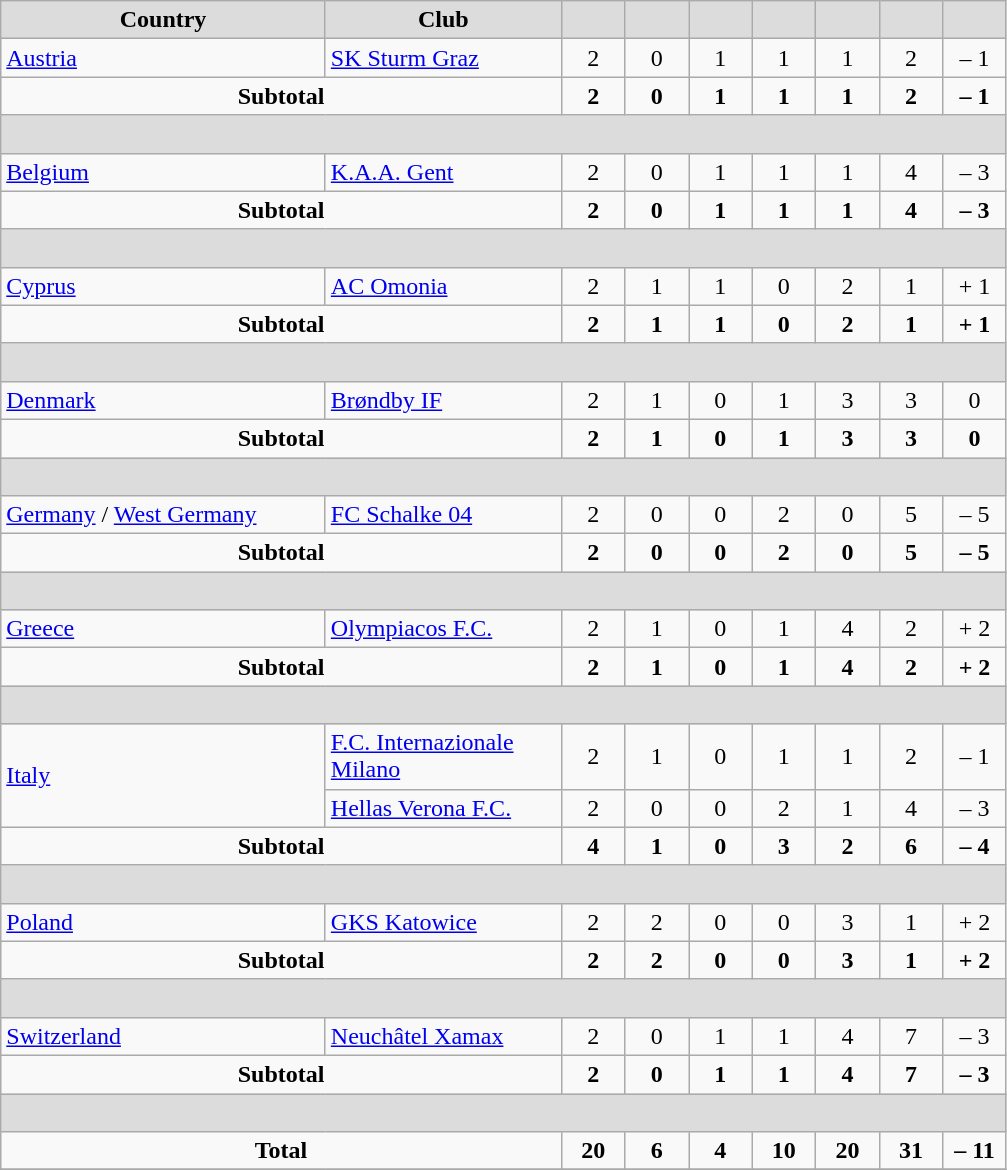<table class="wikitable" style="text-align: center;">
<tr>
<th width="209" style="background:#DCDCDC">Country</th>
<th width="150" style="background:#DCDCDC">Club</th>
<th width="35" style="background:#DCDCDC"></th>
<th width="35" style="background:#DCDCDC"></th>
<th width="35" style="background:#DCDCDC"></th>
<th width="35" style="background:#DCDCDC"></th>
<th width="35" style="background:#DCDCDC"></th>
<th width="35" style="background:#DCDCDC"></th>
<th width="35" style="background:#DCDCDC"></th>
</tr>
<tr>
<td align=left> <a href='#'>Austria</a></td>
<td align=left><a href='#'>SK Sturm Graz</a></td>
<td>2</td>
<td>0</td>
<td>1</td>
<td>1</td>
<td>1</td>
<td>2</td>
<td>– 1</td>
</tr>
<tr>
<td colspan=2 align-"center"><strong>Subtotal</strong></td>
<td><strong>2</strong></td>
<td><strong>0</strong></td>
<td><strong>1</strong></td>
<td><strong>1</strong></td>
<td><strong>1</strong></td>
<td><strong>2</strong></td>
<td><strong>– 1</strong></td>
</tr>
<tr>
<th colspan=9 height="18" style="background:#DCDCDC"></th>
</tr>
<tr>
<td align=left> <a href='#'>Belgium</a></td>
<td align=left><a href='#'>K.A.A. Gent</a></td>
<td>2</td>
<td>0</td>
<td>1</td>
<td>1</td>
<td>1</td>
<td>4</td>
<td>– 3</td>
</tr>
<tr>
<td colspan=2 align-"center"><strong>Subtotal</strong></td>
<td><strong>2</strong></td>
<td><strong>0</strong></td>
<td><strong>1</strong></td>
<td><strong>1</strong></td>
<td><strong>1</strong></td>
<td><strong>4</strong></td>
<td><strong>– 3</strong></td>
</tr>
<tr>
<th colspan=9 height="18" style="background:#DCDCDC"></th>
</tr>
<tr>
<td align=left> <a href='#'>Cyprus</a></td>
<td align=left><a href='#'>AC Omonia</a></td>
<td>2</td>
<td>1</td>
<td>1</td>
<td>0</td>
<td>2</td>
<td>1</td>
<td>+ 1</td>
</tr>
<tr>
<td colspan=2 align-"center"><strong>Subtotal</strong></td>
<td><strong>2</strong></td>
<td><strong>1</strong></td>
<td><strong>1</strong></td>
<td><strong>0</strong></td>
<td><strong>2</strong></td>
<td><strong>1</strong></td>
<td><strong>+ 1</strong></td>
</tr>
<tr>
<th colspan=9 height="18" style="background:#DCDCDC"></th>
</tr>
<tr>
<td align=left> <a href='#'>Denmark</a></td>
<td align=left><a href='#'>Brøndby IF</a></td>
<td>2</td>
<td>1</td>
<td>0</td>
<td>1</td>
<td>3</td>
<td>3</td>
<td>0</td>
</tr>
<tr>
<td colspan=2 align-"center"><strong>Subtotal</strong></td>
<td><strong>2</strong></td>
<td><strong>1</strong></td>
<td><strong>0</strong></td>
<td><strong>1</strong></td>
<td><strong>3</strong></td>
<td><strong>3</strong></td>
<td><strong>0</strong></td>
</tr>
<tr>
<th colspan=9 height="18" style="background:#DCDCDC"></th>
</tr>
<tr>
<td align=left> <a href='#'>Germany</a> /  <a href='#'>West Germany</a></td>
<td align=left><a href='#'>FC Schalke 04</a></td>
<td>2</td>
<td>0</td>
<td>0</td>
<td>2</td>
<td>0</td>
<td>5</td>
<td>– 5</td>
</tr>
<tr>
<td colspan=2 align-"center"><strong>Subtotal</strong></td>
<td><strong>2</strong></td>
<td><strong>0</strong></td>
<td><strong>0</strong></td>
<td><strong>2</strong></td>
<td><strong>0</strong></td>
<td><strong>5</strong></td>
<td><strong>– 5</strong></td>
</tr>
<tr>
<th colspan=9 height="18" style="background:#DCDCDC"></th>
</tr>
<tr>
<td align=left> <a href='#'>Greece</a></td>
<td align=left><a href='#'>Olympiacos F.C.</a></td>
<td>2</td>
<td>1</td>
<td>0</td>
<td>1</td>
<td>4</td>
<td>2</td>
<td>+ 2</td>
</tr>
<tr>
<td colspan=2 align-"center"><strong>Subtotal</strong></td>
<td><strong>2</strong></td>
<td><strong>1</strong></td>
<td><strong>0</strong></td>
<td><strong>1</strong></td>
<td><strong>4</strong></td>
<td><strong>2</strong></td>
<td><strong>+ 2</strong></td>
</tr>
<tr>
<th colspan=9 height="18" style="background:#DCDCDC"></th>
</tr>
<tr>
<td rowspan=2 align=left> <a href='#'>Italy</a></td>
<td align=left><a href='#'>F.C. Internazionale Milano</a></td>
<td>2</td>
<td>1</td>
<td>0</td>
<td>1</td>
<td>1</td>
<td>2</td>
<td>– 1</td>
</tr>
<tr>
<td align=left><a href='#'>Hellas Verona F.C.</a></td>
<td>2</td>
<td>0</td>
<td>0</td>
<td>2</td>
<td>1</td>
<td>4</td>
<td>– 3</td>
</tr>
<tr>
<td colspan=2 align-"center"><strong>Subtotal</strong></td>
<td><strong>4</strong></td>
<td><strong>1</strong></td>
<td><strong>0</strong></td>
<td><strong>3</strong></td>
<td><strong>2</strong></td>
<td><strong>6</strong></td>
<td><strong>– 4</strong></td>
</tr>
<tr>
<th colspan=9 height="18" style="background:#DCDCDC"></th>
</tr>
<tr>
<td align=left> <a href='#'>Poland</a></td>
<td align=left><a href='#'>GKS Katowice</a></td>
<td>2</td>
<td>2</td>
<td>0</td>
<td>0</td>
<td>3</td>
<td>1</td>
<td>+ 2</td>
</tr>
<tr>
<td colspan=2 align-"center"><strong>Subtotal</strong></td>
<td><strong>2</strong></td>
<td><strong>2</strong></td>
<td><strong>0</strong></td>
<td><strong>0</strong></td>
<td><strong>3</strong></td>
<td><strong>1</strong></td>
<td><strong>+ 2</strong></td>
</tr>
<tr>
<th colspan=9 height="18" style="background:#DCDCDC"></th>
</tr>
<tr>
<td align=left> <a href='#'>Switzerland</a></td>
<td align=left><a href='#'>Neuchâtel Xamax</a></td>
<td>2</td>
<td>0</td>
<td>1</td>
<td>1</td>
<td>4</td>
<td>7</td>
<td>– 3</td>
</tr>
<tr>
<td colspan=2 align-"center"><strong>Subtotal</strong></td>
<td><strong>2</strong></td>
<td><strong>0</strong></td>
<td><strong>1</strong></td>
<td><strong>1</strong></td>
<td><strong>4</strong></td>
<td><strong>7</strong></td>
<td><strong>– 3</strong></td>
</tr>
<tr>
<th colspan=9 height="18" style="background:#DCDCDC"></th>
</tr>
<tr>
<td colspan=2 align-"center"><strong>Total</strong></td>
<td><strong>20</strong></td>
<td><strong>6</strong></td>
<td><strong>4</strong></td>
<td><strong>10</strong></td>
<td><strong>20</strong></td>
<td><strong>31</strong></td>
<td><strong>– 11</strong></td>
</tr>
<tr>
</tr>
</table>
